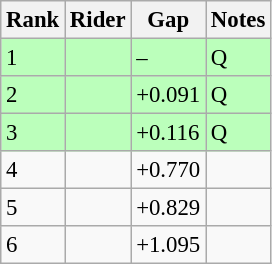<table class="wikitable" style="font-size:95%" style="text-align:center; width:35em;">
<tr>
<th>Rank</th>
<th>Rider</th>
<th>Gap</th>
<th>Notes</th>
</tr>
<tr bgcolor=bbffbb>
<td>1</td>
<td align=left></td>
<td>–</td>
<td>Q</td>
</tr>
<tr bgcolor=bbffbb>
<td>2</td>
<td align=left></td>
<td>+0.091</td>
<td>Q</td>
</tr>
<tr bgcolor=bbffbb>
<td>3</td>
<td align=left></td>
<td>+0.116</td>
<td>Q</td>
</tr>
<tr>
<td>4</td>
<td align=left></td>
<td>+0.770</td>
<td></td>
</tr>
<tr>
<td>5</td>
<td align=left></td>
<td>+0.829</td>
<td></td>
</tr>
<tr>
<td>6</td>
<td align=left></td>
<td>+1.095</td>
<td></td>
</tr>
</table>
